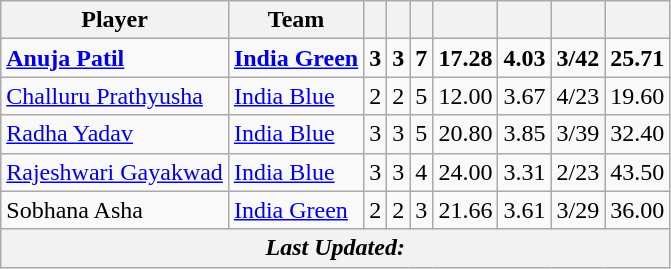<table class="wikitable sortable" style="text-align: center;">
<tr>
<th class="unsortable">Player</th>
<th>Team</th>
<th></th>
<th></th>
<th></th>
<th></th>
<th></th>
<th></th>
<th></th>
</tr>
<tr>
<td style="text-align:left"><strong><a href='#'>Anuja Patil</a></strong></td>
<td style="text-align:left"><strong><a href='#'>India Green</a></strong></td>
<td><strong>3</strong></td>
<td><strong>3</strong></td>
<td><strong>7</strong></td>
<td><strong>17.28</strong></td>
<td><strong>4.03</strong></td>
<td><strong>3/42</strong></td>
<td><strong>25.71</strong></td>
</tr>
<tr>
<td style="text-align:left"><a href='#'>Challuru Prathyusha</a></td>
<td style="text-align:left"><a href='#'>India Blue</a></td>
<td>2</td>
<td>2</td>
<td>5</td>
<td>12.00</td>
<td>3.67</td>
<td>4/23</td>
<td>19.60</td>
</tr>
<tr>
<td style="text-align:left"><a href='#'>Radha Yadav</a></td>
<td style="text-align:left"><a href='#'>India Blue</a></td>
<td>3</td>
<td>3</td>
<td>5</td>
<td>20.80</td>
<td>3.85</td>
<td>3/39</td>
<td>32.40</td>
</tr>
<tr>
<td style="text-align:left"><a href='#'>Rajeshwari Gayakwad</a></td>
<td style="text-align:left"><a href='#'>India Blue</a></td>
<td>3</td>
<td>3</td>
<td>4</td>
<td>24.00</td>
<td>3.31</td>
<td>2/23</td>
<td>43.50</td>
</tr>
<tr>
<td style="text-align:left">Sobhana Asha</td>
<td style="text-align:left"><a href='#'>India Green</a></td>
<td>2</td>
<td>2</td>
<td>3</td>
<td>21.66</td>
<td>3.61</td>
<td>3/29</td>
<td>36.00</td>
</tr>
<tr>
<th colspan=9><em>Last Updated: </em></th>
</tr>
</table>
